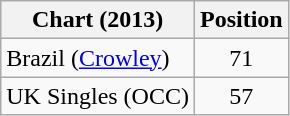<table class="wikitable">
<tr>
<th scope="col">Chart (2013)</th>
<th scope="col">Position</th>
</tr>
<tr>
<td>Brazil (<a href='#'>Crowley</a>)</td>
<td align="center">71</td>
</tr>
<tr>
<td>UK Singles (OCC)</td>
<td align="center">57</td>
</tr>
</table>
